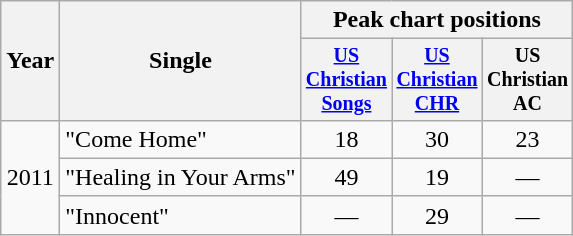<table class="wikitable" style="text-align:center;">
<tr>
<th rowspan=2>Year</th>
<th rowspan=2>Single</th>
<th colspan=3>Peak chart positions</th>
</tr>
<tr style="font-size:smaller;">
<th width=40><a href='#'>US Christian Songs</a></th>
<th width=40><a href='#'>US Christian CHR</a></th>
<th width=40>US Christian AC</th>
</tr>
<tr>
<td rowspan="3">2011</td>
<td align="left">"Come Home"</td>
<td>18</td>
<td>30</td>
<td>23</td>
</tr>
<tr>
<td align="left">"Healing in Your Arms"</td>
<td>49</td>
<td>19</td>
<td>—</td>
</tr>
<tr>
<td align="left">"Innocent"</td>
<td>—</td>
<td>29</td>
<td>—</td>
</tr>
</table>
